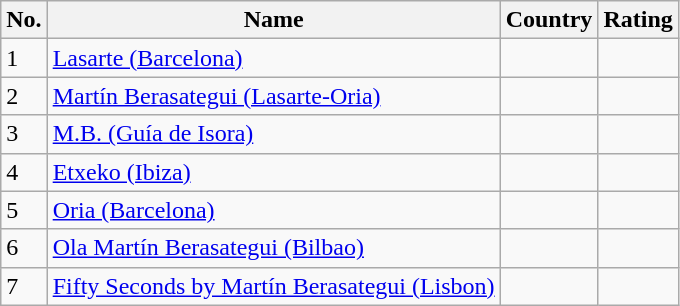<table class="wikitable sortable plainrowheaders" style="text-align:left;"">
<tr>
<th>No.</th>
<th>Name</th>
<th>Country</th>
<th>Rating</th>
</tr>
<tr>
<td>1</td>
<td><a href='#'>Lasarte (Barcelona)</a></td>
<td></td>
<td></td>
</tr>
<tr>
<td>2</td>
<td><a href='#'>Martín Berasategui (Lasarte-Oria)</a></td>
<td></td>
<td></td>
</tr>
<tr>
<td>3</td>
<td><a href='#'>M.B. (Guía de Isora)</a></td>
<td></td>
<td></td>
</tr>
<tr>
<td>4</td>
<td><a href='#'>Etxeko (Ibiza)</a></td>
<td></td>
<td></td>
</tr>
<tr>
<td>5</td>
<td><a href='#'>Oria (Barcelona)</a></td>
<td></td>
<td></td>
</tr>
<tr>
<td>6</td>
<td><a href='#'>Ola Martín Berasategui (Bilbao)</a></td>
<td></td>
<td></td>
</tr>
<tr>
<td>7</td>
<td><a href='#'>Fifty Seconds by Martín Berasategui (Lisbon)</a></td>
<td></td>
<td></td>
</tr>
</table>
